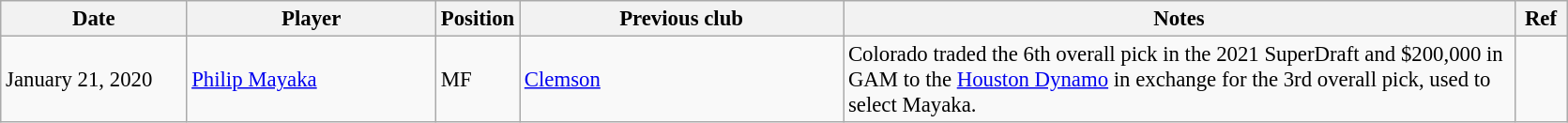<table class="wikitable" style="text-align:left; font-size:95%;">
<tr>
<th style="background:; width:125px;">Date</th>
<th style="background:; width:170px;">Player</th>
<th style="background:; width:50px;">Position</th>
<th style="background:; width:223px;">Previous club</th>
<th style="background:; width:470px;">Notes</th>
<th style="background:; width:30px;">Ref</th>
</tr>
<tr>
<td>January 21, 2020</td>
<td> <a href='#'>Philip Mayaka</a></td>
<td>MF</td>
<td><a href='#'>Clemson</a></td>
<td>Colorado traded the 6th overall pick in the 2021 SuperDraft and $200,000 in GAM to the <a href='#'>Houston Dynamo</a> in exchange for the 3rd overall pick, used to select Mayaka.</td>
<td></td>
</tr>
</table>
